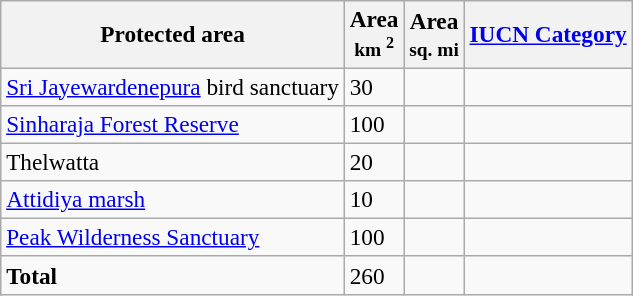<table class="wikitable sortable" style="font-size:97%; text-align:left;">
<tr>
<th>Protected area</th>
<th>Area <br><small> km <sup> 2 </sup></small></th>
<th>Area <br><small> sq. mi </small></th>
<th><a href='#'>IUCN Category</a></th>
</tr>
<tr>
<td><a href='#'>Sri Jayewardenepura</a> bird sanctuary</td>
<td>30</td>
<td></td>
<td></td>
</tr>
<tr>
<td><a href='#'>Sinharaja Forest Reserve</a></td>
<td>100</td>
<td></td>
<td></td>
</tr>
<tr>
<td>Thelwatta</td>
<td>20</td>
<td></td>
<td></td>
</tr>
<tr>
<td><a href='#'>Attidiya marsh</a></td>
<td>10</td>
<td></td>
<td></td>
</tr>
<tr>
<td><a href='#'>Peak Wilderness Sanctuary</a></td>
<td>100</td>
<td></td>
<td></td>
</tr>
<tr>
<td><strong>Total</strong></td>
<td>260</td>
<td></td>
</tr>
</table>
